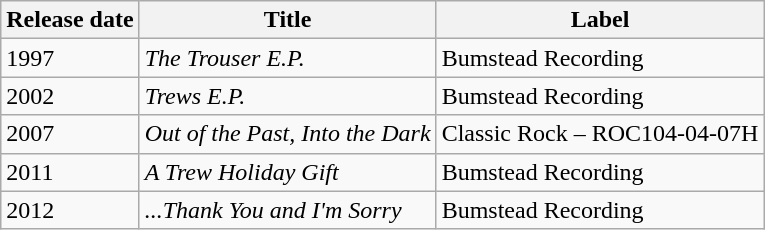<table class="wikitable">
<tr>
<th>Release date</th>
<th>Title</th>
<th>Label</th>
</tr>
<tr>
<td>1997</td>
<td><em>The Trouser E.P.</em></td>
<td>Bumstead Recording</td>
</tr>
<tr>
<td>2002</td>
<td><em>Trews E.P.</em></td>
<td>Bumstead Recording</td>
</tr>
<tr>
<td>2007</td>
<td><em>Out of the Past, Into the Dark</em></td>
<td>Classic Rock – ROC104-04-07H</td>
</tr>
<tr>
<td>2011</td>
<td><em>A Trew Holiday Gift</em></td>
<td>Bumstead Recording</td>
</tr>
<tr>
<td>2012</td>
<td><em>...Thank You and I'm Sorry</em></td>
<td>Bumstead Recording</td>
</tr>
</table>
